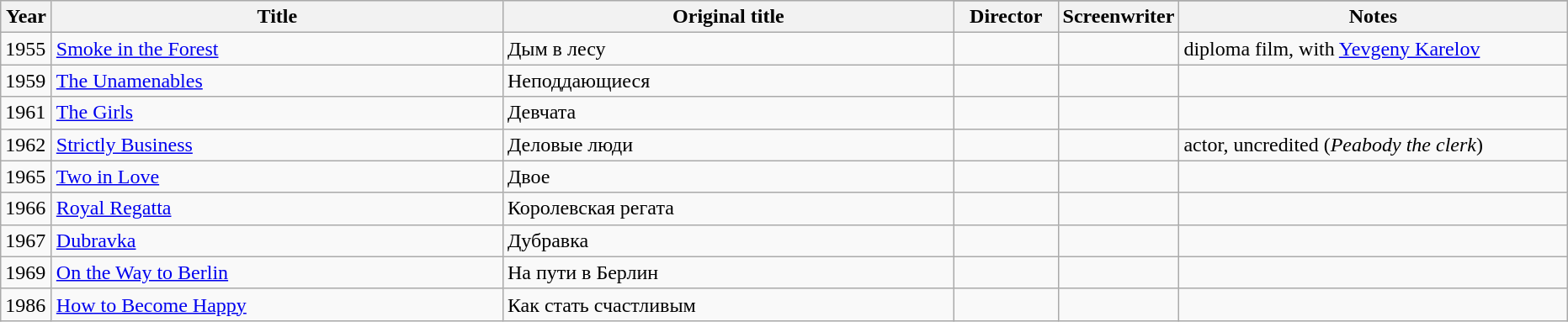<table class="wikitable" style="margin-right: 0;">
<tr>
<th rowspan="2" width="33">Year</th>
<th rowspan="2" width="350">Title</th>
<th rowspan="2" width="350">Original title</th>
</tr>
<tr>
<th width="75">Director</th>
<th width="75">Screenwriter</th>
<th width="300">Notes</th>
</tr>
<tr>
<td>1955</td>
<td><a href='#'>Smoke in the Forest</a></td>
<td>Дым в лесу</td>
<td></td>
<td></td>
<td>diploma film, with <a href='#'>Yevgeny Karelov</a></td>
</tr>
<tr>
<td>1959</td>
<td><a href='#'>The Unamenables</a></td>
<td>Неподдающиеся</td>
<td></td>
<td></td>
<td></td>
</tr>
<tr>
<td>1961</td>
<td><a href='#'>The Girls</a></td>
<td>Девчата</td>
<td></td>
<td></td>
<td></td>
</tr>
<tr>
<td>1962</td>
<td><a href='#'>Strictly Business</a></td>
<td>Деловые люди</td>
<td></td>
<td></td>
<td>actor, uncredited (<em>Peabody the clerk</em>)</td>
</tr>
<tr>
<td>1965</td>
<td><a href='#'>Two in Love</a></td>
<td>Двое</td>
<td></td>
<td></td>
<td></td>
</tr>
<tr>
<td>1966</td>
<td><a href='#'>Royal Regatta</a></td>
<td>Королевская регата</td>
<td></td>
<td></td>
<td></td>
</tr>
<tr>
<td>1967</td>
<td><a href='#'>Dubravka</a></td>
<td>Дубравка</td>
<td></td>
<td></td>
<td></td>
</tr>
<tr>
<td>1969</td>
<td><a href='#'>On the Way to Berlin</a></td>
<td>На пути в Берлин</td>
<td></td>
<td></td>
<td></td>
</tr>
<tr>
<td>1986</td>
<td><a href='#'>How to Become Happy</a></td>
<td>Как стать счастливым</td>
<td></td>
<td></td>
<td></td>
</tr>
</table>
